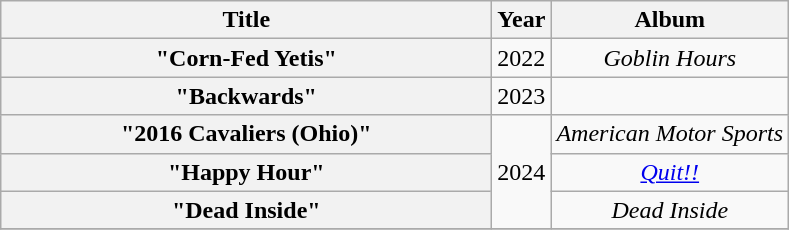<table class="wikitable plainrowheaders" style="text-align:center;">
<tr>
<th scope="col" style="width:20em;">Title</th>
<th scope="col">Year</th>
<th scope="col">Album</th>
</tr>
<tr>
<th scope="row">"Corn-Fed Yetis"<br></th>
<td>2022</td>
<td><em>Goblin Hours</em></td>
</tr>
<tr>
<th scope="row">"Backwards"<br></th>
<td>2023</td>
<td></td>
</tr>
<tr>
<th scope="row">"2016 Cavaliers (Ohio)"<br></th>
<td rowspan="3">2024</td>
<td><em>American Motor Sports</em></td>
</tr>
<tr>
<th scope="row">"Happy Hour"<br></th>
<td><em><a href='#'>Quit!!</a></em></td>
</tr>
<tr>
<th scope="row">"Dead Inside"<br></th>
<td><em>Dead Inside</em></td>
</tr>
<tr>
</tr>
</table>
